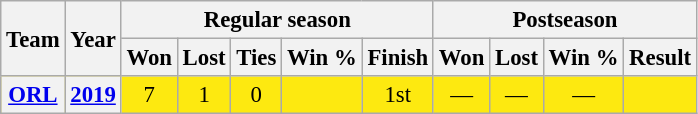<table class="wikitable" style="font-size: 95%; text-align:center;">
<tr>
<th rowspan="2">Team</th>
<th rowspan="2">Year</th>
<th colspan="5">Regular season</th>
<th colspan="4">Postseason</th>
</tr>
<tr>
<th>Won</th>
<th>Lost</th>
<th>Ties</th>
<th>Win %</th>
<th>Finish</th>
<th>Won</th>
<th>Lost</th>
<th>Win %</th>
<th>Result</th>
</tr>
<tr ! style="background:#FDE910;">
<th><a href='#'>ORL</a></th>
<th><a href='#'>2019</a></th>
<td>7</td>
<td>1</td>
<td>0</td>
<td></td>
<td>1st </td>
<td>—</td>
<td>—</td>
<td>—</td>
<td —></td>
</tr>
</table>
